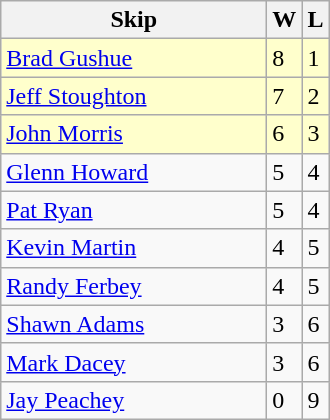<table class="wikitable">
<tr>
<th width=170>Skip</th>
<th>W</th>
<th>L</th>
</tr>
<tr bgcolor=#ffffcc>
<td> <a href='#'>Brad Gushue</a></td>
<td>8</td>
<td>1</td>
</tr>
<tr bgcolor=#ffffcc>
<td> <a href='#'>Jeff Stoughton</a></td>
<td>7</td>
<td>2</td>
</tr>
<tr bgcolor=#ffffcc>
<td> <a href='#'>John Morris</a></td>
<td>6</td>
<td>3</td>
</tr>
<tr>
<td> <a href='#'>Glenn Howard</a></td>
<td>5</td>
<td>4</td>
</tr>
<tr>
<td> <a href='#'>Pat Ryan</a></td>
<td>5</td>
<td>4</td>
</tr>
<tr>
<td> <a href='#'>Kevin Martin</a></td>
<td>4</td>
<td>5</td>
</tr>
<tr>
<td> <a href='#'>Randy Ferbey</a></td>
<td>4</td>
<td>5</td>
</tr>
<tr>
<td> <a href='#'>Shawn Adams</a></td>
<td>3</td>
<td>6</td>
</tr>
<tr>
<td> <a href='#'>Mark Dacey</a></td>
<td>3</td>
<td>6</td>
</tr>
<tr>
<td> <a href='#'>Jay Peachey</a></td>
<td>0</td>
<td>9</td>
</tr>
</table>
